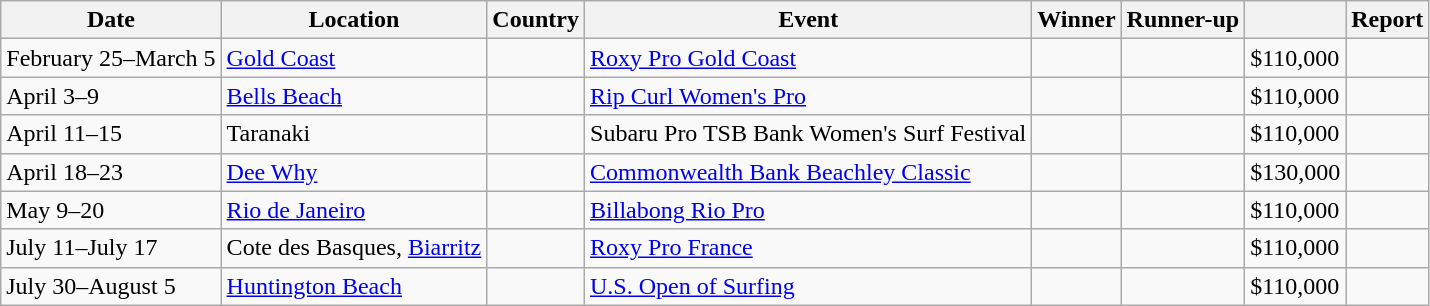<table class="wikitable">
<tr>
<th>Date</th>
<th>Location</th>
<th>Country</th>
<th>Event</th>
<th>Winner</th>
<th>Runner-up</th>
<th></th>
<th>Report</th>
</tr>
<tr>
<td>February 25–March 5</td>
<td><a href='#'>Gold Coast</a></td>
<td></td>
<td><a href='#'>Roxy Pro Gold Coast</a></td>
<td align=left></td>
<td align=left></td>
<td align=left>$110,000</td>
<td align=left></td>
</tr>
<tr>
<td>April 3–9</td>
<td><a href='#'>Bells Beach</a></td>
<td></td>
<td><a href='#'>Rip Curl Women's Pro</a></td>
<td align=left></td>
<td align=left></td>
<td align=left>$110,000</td>
<td align=left></td>
</tr>
<tr>
<td>April 11–15</td>
<td>Taranaki</td>
<td></td>
<td>Subaru Pro TSB Bank Women's Surf Festival</td>
<td align=left></td>
<td align=left></td>
<td align=left>$110,000</td>
<td align=left></td>
</tr>
<tr>
<td>April 18–23</td>
<td><a href='#'>Dee Why</a></td>
<td></td>
<td><a href='#'>Commonwealth Bank Beachley Classic</a></td>
<td align=left></td>
<td align=left></td>
<td align=left>$130,000</td>
<td align=left></td>
</tr>
<tr>
<td>May 9–20</td>
<td><a href='#'>Rio de Janeiro</a></td>
<td></td>
<td><a href='#'>Billabong Rio Pro</a></td>
<td align=left></td>
<td align=left></td>
<td align=left>$110,000</td>
<td align=left></td>
</tr>
<tr>
<td>July 11–July 17</td>
<td>Cote des Basques, <a href='#'>Biarritz</a></td>
<td></td>
<td><a href='#'>Roxy Pro France</a></td>
<td align=left></td>
<td align=left></td>
<td align=left>$110,000</td>
<td align=left></td>
</tr>
<tr>
<td>July 30–August 5</td>
<td><a href='#'>Huntington Beach</a></td>
<td></td>
<td><a href='#'>U.S. Open of Surfing</a></td>
<td align=left></td>
<td align=left></td>
<td align=left>$110,000</td>
<td align=left></td>
</tr>
</table>
